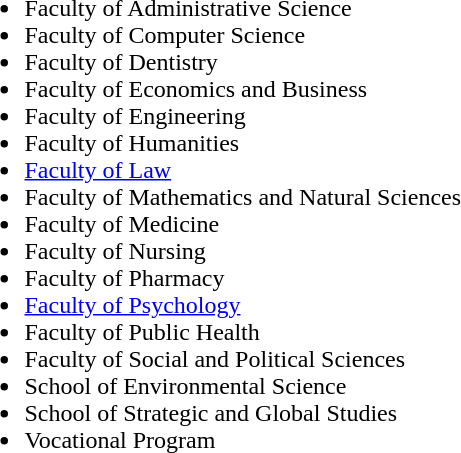<table>
<tr>
<td valign="top"><br><ul><li>Faculty of Administrative Science</li><li>Faculty of Computer Science</li><li>Faculty of Dentistry</li><li>Faculty of Economics and Business</li><li>Faculty of Engineering</li><li>Faculty of Humanities</li><li><a href='#'>Faculty of Law</a></li><li>Faculty of Mathematics and Natural Sciences</li><li>Faculty of Medicine</li><li>Faculty of Nursing</li><li>Faculty of Pharmacy</li><li><a href='#'>Faculty of Psychology</a></li><li>Faculty of Public Health</li><li>Faculty of Social and Political Sciences</li><li>School of Environmental Science</li><li>School of Strategic and Global Studies</li><li>Vocational Program</li></ul></td>
</tr>
</table>
